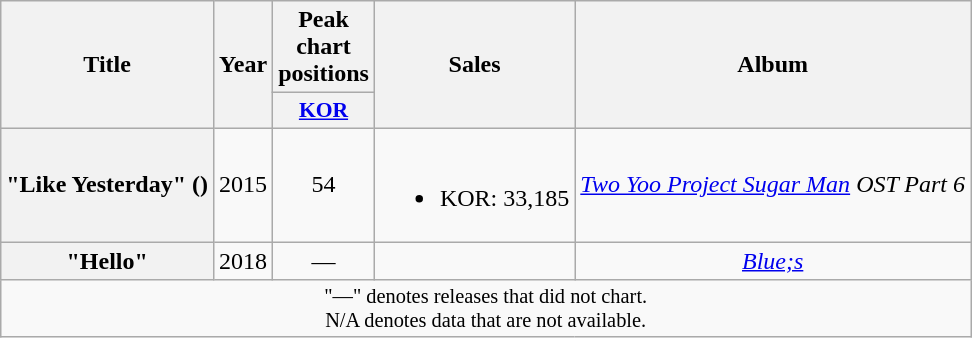<table class="wikitable plainrowheaders" style="text-align:center">
<tr>
<th scope="col" rowspan="2">Title</th>
<th scope="col" rowspan="2">Year</th>
<th scope="col">Peak chart<br>positions</th>
<th scope="col" rowspan="2">Sales</th>
<th scope="col" rowspan="2">Album</th>
</tr>
<tr>
<th scope="col" style="font-size:90%; width:2.5em"><a href='#'>KOR</a><br></th>
</tr>
<tr>
<th scope="row">"Like Yesterday" () <br></th>
<td>2015</td>
<td>54</td>
<td><br><ul><li>KOR: 33,185</li></ul></td>
<td><em><a href='#'>Two Yoo Project Sugar Man</a> OST Part 6</em></td>
</tr>
<tr>
<th scope="row">"Hello" </th>
<td>2018</td>
<td>—</td>
<td></td>
<td><em><a href='#'>Blue;s</a></em></td>
</tr>
<tr>
<td colspan="5" style="font-size:85%">"—" denotes releases that did not chart.<br>N/A denotes data that are not available.</td>
</tr>
</table>
